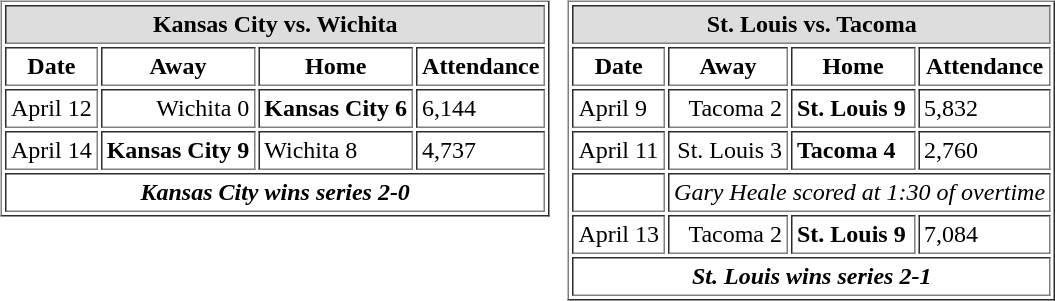<table cellspacing="10">
<tr>
<td valign="top"><br><table cellpadding="3" border="1">
<tr>
<th bgcolor="#DDDDDD" align="center" colspan="4">Kansas City vs. Wichita</th>
</tr>
<tr>
<th>Date</th>
<th>Away</th>
<th>Home</th>
<th>Attendance</th>
</tr>
<tr>
<td>April 12</td>
<td align="right">Wichita 0</td>
<td><strong>Kansas City 6</strong></td>
<td>6,144</td>
</tr>
<tr>
<td>April 14</td>
<td align="right"><strong>Kansas City 9</strong></td>
<td>Wichita 8</td>
<td>4,737</td>
</tr>
<tr>
<td align="center" colspan="4"><strong><em>Kansas City wins series 2-0</em></strong></td>
</tr>
</table>
</td>
<td valign="top"><br><table cellpadding="3" border="1">
<tr>
<th bgcolor="#DDDDDD" align="center" colspan="4">St. Louis vs. Tacoma</th>
</tr>
<tr>
<th>Date</th>
<th>Away</th>
<th>Home</th>
<th>Attendance</th>
</tr>
<tr>
<td>April 9</td>
<td align="right">Tacoma 2</td>
<td><strong>St. Louis 9</strong></td>
<td>5,832</td>
</tr>
<tr>
<td>April 11</td>
<td align="right">St. Louis 3</td>
<td><strong>Tacoma 4</strong></td>
<td>2,760</td>
</tr>
<tr>
<td></td>
<td align="left" colspan="4"><em>Gary Heale scored at 1:30 of overtime</em></td>
</tr>
<tr>
<td>April 13</td>
<td align="right">Tacoma 2</td>
<td><strong>St. Louis 9</strong></td>
<td>7,084</td>
</tr>
<tr>
<td align="center" colspan="4"><strong><em>St. Louis wins series 2-1</em></strong></td>
</tr>
</table>
</td>
</tr>
</table>
